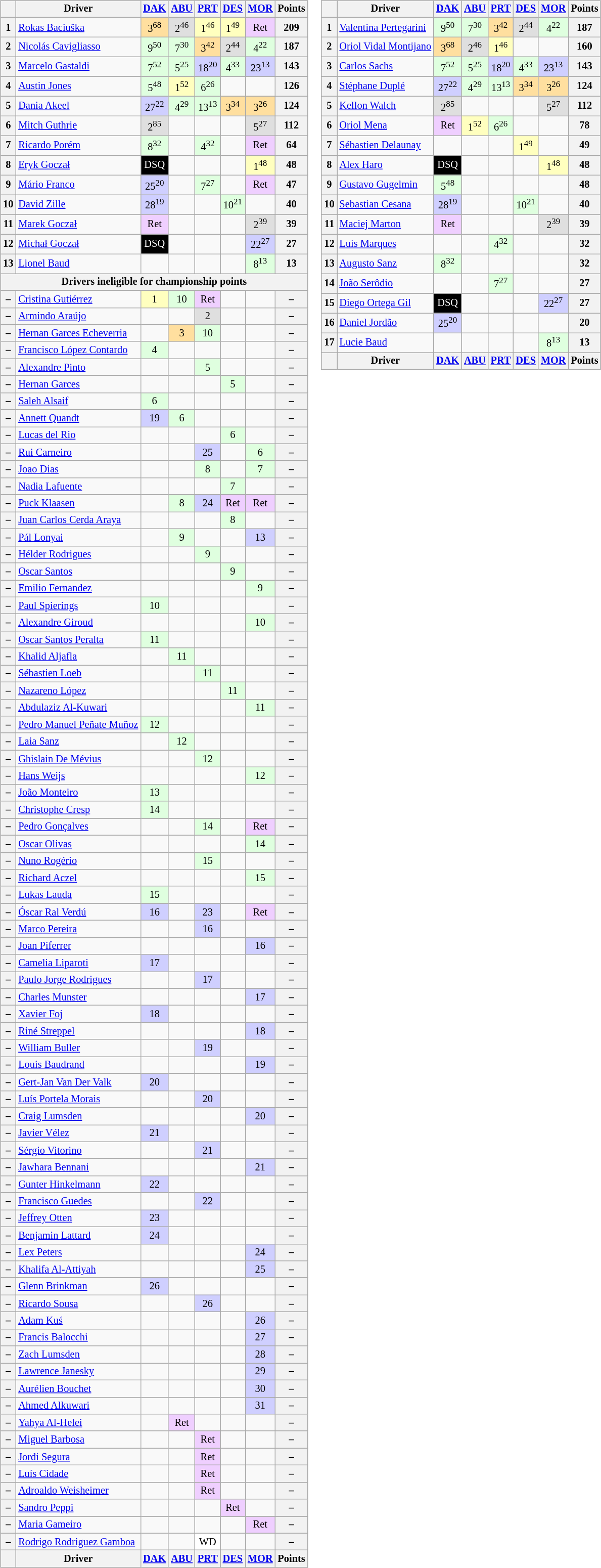<table>
<tr>
<td><br><table class="wikitable" style="font-size: 85%; text-align: center">
<tr valign="top">
<th valign="middle"></th>
<th valign="middle">Driver</th>
<th><a href='#'>DAK</a><br></th>
<th><a href='#'>ABU</a><br></th>
<th><a href='#'>PRT</a><br></th>
<th><a href='#'>DES</a><br></th>
<th><a href='#'>MOR</a><br></th>
<th valign="middle">Points</th>
</tr>
<tr>
<th>1</th>
<td align="left"> <a href='#'>Rokas Baciuška</a></td>
<td style="background:#ffdf9f;">3<sup>68</sup></td>
<td style="background:#dfdfdf;">2<sup>46</sup></td>
<td style="background:#ffffbf;">1<sup>46</sup></td>
<td style="background:#ffffbf;">1<sup>49</sup></td>
<td style="background:#efcfff;">Ret</td>
<th>209</th>
</tr>
<tr>
<th>2</th>
<td align="left"> <a href='#'>Nicolás Cavigliasso</a></td>
<td style="background:#dfffdf;">9<sup>50</sup></td>
<td style="background:#dfffdf;">7<sup>30</sup></td>
<td style="background:#ffdf9f;">3<sup>42</sup></td>
<td style="background:#dfdfdf;">2<sup>44</sup></td>
<td style="background:#dfffdf;">4<sup>22</sup></td>
<th>187</th>
</tr>
<tr>
<th>3</th>
<td align="left"> <a href='#'>Marcelo Gastaldi</a></td>
<td style="background:#dfffdf;">7<sup>52</sup></td>
<td style="background:#dfffdf;">5<sup>25</sup></td>
<td style="background:#cfcfff;">18<sup>20</sup></td>
<td style="background:#dfffdf;">4<sup>33</sup></td>
<td style="background:#cfcfff;">23<sup>13</sup></td>
<th>143</th>
</tr>
<tr>
<th>4</th>
<td align="left"> <a href='#'>Austin Jones</a></td>
<td style="background:#dfffdf;">5<sup>48</sup></td>
<td style="background:#ffffbf;">1<sup>52</sup></td>
<td style="background:#dfffdf;">6<sup>26</sup></td>
<td></td>
<td></td>
<th>126</th>
</tr>
<tr>
<th>5</th>
<td align="left"> <a href='#'>Dania Akeel</a></td>
<td style="background:#cfcfff;">27<sup>22</sup></td>
<td style="background:#dfffdf;">4<sup>29</sup></td>
<td style="background:#dfffdf;">13<sup>13</sup></td>
<td style="background:#ffdf9f;">3<sup>34</sup></td>
<td style="background:#ffdf9f;">3<sup>26</sup></td>
<th>124</th>
</tr>
<tr>
<th>6</th>
<td align="left"> <a href='#'>Mitch Guthrie</a></td>
<td style="background:#dfdfdf;">2<sup>85</sup></td>
<td></td>
<td></td>
<td></td>
<td style="background:#dfdfdf;">5<sup>27</sup></td>
<th>112</th>
</tr>
<tr>
<th>7</th>
<td align="left"> <a href='#'>Ricardo Porém</a></td>
<td style="background:#dfffdf;">8<sup>32</sup></td>
<td></td>
<td style="background:#dfffdf;">4<sup>32</sup></td>
<td></td>
<td style="background:#efcfff;">Ret</td>
<th>64</th>
</tr>
<tr>
<th>8</th>
<td align="left"> <a href='#'>Eryk Goczał</a></td>
<td style="background:#000000; color:white">DSQ</td>
<td></td>
<td></td>
<td></td>
<td style="background:#ffffbf;">1<sup>48</sup></td>
<th>48</th>
</tr>
<tr>
<th>9</th>
<td align="left"> <a href='#'>Mário Franco</a></td>
<td style="background:#cfcfff;">25<sup>20</sup></td>
<td></td>
<td style="background:#dfffdf;">7<sup>27</sup></td>
<td></td>
<td style="background:#efcfff;">Ret</td>
<th>47</th>
</tr>
<tr>
<th>10</th>
<td align="left"> <a href='#'>David Zille</a></td>
<td style="background:#cfcfff;">28<sup>19</sup></td>
<td></td>
<td></td>
<td style="background:#dfffdf;">10<sup>21</sup></td>
<td></td>
<th>40</th>
</tr>
<tr>
<th>11</th>
<td align="left"> <a href='#'>Marek Goczał</a></td>
<td style="background:#efcfff;">Ret</td>
<td></td>
<td></td>
<td></td>
<td style="background:#dfdfdf;">2<sup>39</sup></td>
<th>39</th>
</tr>
<tr>
<th>12</th>
<td align="left"> <a href='#'>Michał Goczał</a></td>
<td style="background:#000000; color:white">DSQ</td>
<td></td>
<td></td>
<td></td>
<td style="background:#cfcfff;">22<sup>27</sup></td>
<th>27</th>
</tr>
<tr>
<th>13</th>
<td align="left"> <a href='#'>Lionel Baud</a></td>
<td></td>
<td></td>
<td></td>
<td></td>
<td style="background:#dfffdf;">8<sup>13</sup></td>
<th>13</th>
</tr>
<tr>
<th colspan="8">Drivers ineligible for championship points</th>
</tr>
<tr>
<th>–</th>
<td align="left"> <a href='#'>Cristina Gutiérrez</a></td>
<td style="background:#ffffbf;">1</td>
<td style="background:#dfffdf;">10</td>
<td style="background:#efcfff;">Ret</td>
<td></td>
<td></td>
<th>–</th>
</tr>
<tr>
<th>–</th>
<td align="left"> <a href='#'>Armindo Araújo</a></td>
<td></td>
<td></td>
<td style="background:#dfdfdf;">2</td>
<td></td>
<td></td>
<th>–</th>
</tr>
<tr>
<th>–</th>
<td align="left"> <a href='#'>Hernan Garces Echeverria</a></td>
<td></td>
<td style="background:#ffdf9f;">3</td>
<td style="background:#dfffdf;">10</td>
<td></td>
<td></td>
<th>–</th>
</tr>
<tr>
<th>–</th>
<td align="left"> <a href='#'>Francisco López Contardo</a></td>
<td style="background:#dfffdf;">4</td>
<td></td>
<td></td>
<td></td>
<td></td>
<th>–</th>
</tr>
<tr>
<th>–</th>
<td align="left"> <a href='#'>Alexandre Pinto</a></td>
<td></td>
<td></td>
<td style="background:#dfffdf;">5</td>
<td></td>
<td></td>
<th>–</th>
</tr>
<tr>
<th>–</th>
<td align="left"> <a href='#'>Hernan Garces</a></td>
<td></td>
<td></td>
<td></td>
<td style="background:#dfffdf;">5</td>
<td></td>
<th>–</th>
</tr>
<tr>
<th>–</th>
<td align="left"> <a href='#'>Saleh Alsaif</a></td>
<td style="background:#dfffdf;">6</td>
<td></td>
<td></td>
<td></td>
<td></td>
<th>–</th>
</tr>
<tr>
<th>–</th>
<td align="left"> <a href='#'>Annett Quandt</a></td>
<td style="background:#cfcfff;">19</td>
<td style="background:#dfffdf;">6</td>
<td></td>
<td></td>
<td></td>
<th>–</th>
</tr>
<tr>
<th>–</th>
<td align="left"> <a href='#'>Lucas del Rio</a></td>
<td></td>
<td></td>
<td></td>
<td style="background:#dfffdf;">6</td>
<td></td>
<th>–</th>
</tr>
<tr>
<th>–</th>
<td align="left"> <a href='#'>Rui Carneiro</a></td>
<td></td>
<td></td>
<td style="background:#cfcfff;">25</td>
<td></td>
<td style="background:#dfffdf;">6</td>
<th>–</th>
</tr>
<tr>
<th>–</th>
<td align="left"> <a href='#'>Joao Dias</a></td>
<td></td>
<td></td>
<td style="background:#dfffdf;">8</td>
<td></td>
<td style="background:#dfffdf;">7</td>
<th>–</th>
</tr>
<tr>
<th>–</th>
<td align="left"> <a href='#'>Nadia Lafuente</a></td>
<td></td>
<td></td>
<td></td>
<td style="background:#dfffdf;">7</td>
<td></td>
<th>–</th>
</tr>
<tr>
<th>–</th>
<td align="left"> <a href='#'>Puck Klaasen</a></td>
<td></td>
<td style="background:#dfffdf;">8</td>
<td style="background:#cfcfff;">24</td>
<td style="background:#efcfff;">Ret</td>
<td style="background:#efcfff;">Ret</td>
<th>–</th>
</tr>
<tr>
<th>–</th>
<td align="left"> <a href='#'>Juan Carlos Cerda Araya</a></td>
<td></td>
<td></td>
<td></td>
<td style="background:#dfffdf;">8</td>
<td></td>
<th>–</th>
</tr>
<tr>
<th>–</th>
<td align="left"> <a href='#'>Pál Lonyai</a></td>
<td></td>
<td style="background:#dfffdf;">9</td>
<td></td>
<td></td>
<td style="background:#cfcfff;">13</td>
<th>–</th>
</tr>
<tr>
<th>–</th>
<td align="left"> <a href='#'>Hélder Rodrigues</a></td>
<td></td>
<td></td>
<td style="background:#dfffdf;">9</td>
<td></td>
<td></td>
<th>–</th>
</tr>
<tr>
<th>–</th>
<td align="left"> <a href='#'>Oscar Santos</a></td>
<td></td>
<td></td>
<td></td>
<td style="background:#dfffdf;">9</td>
<td></td>
<th>–</th>
</tr>
<tr>
<th>–</th>
<td align="left"> <a href='#'>Emilio Fernandez</a></td>
<td></td>
<td></td>
<td></td>
<td></td>
<td style="background:#dfffdf;">9</td>
<th>–</th>
</tr>
<tr>
<th>–</th>
<td align="left"> <a href='#'>Paul Spierings</a></td>
<td style="background:#dfffdf;">10</td>
<td></td>
<td></td>
<td></td>
<td></td>
<th>–</th>
</tr>
<tr>
<th>–</th>
<td align="left"> <a href='#'>Alexandre Giroud</a></td>
<td></td>
<td></td>
<td></td>
<td></td>
<td style="background:#dfffdf;">10</td>
<th>–</th>
</tr>
<tr>
<th>–</th>
<td align="left"> <a href='#'>Oscar Santos Peralta</a></td>
<td style="background:#dfffdf;">11</td>
<td></td>
<td></td>
<td></td>
<td></td>
<th>–</th>
</tr>
<tr>
<th>–</th>
<td align="left"> <a href='#'>Khalid Aljafla</a></td>
<td></td>
<td style="background:#dfffdf;">11</td>
<td></td>
<td></td>
<td></td>
<th>–</th>
</tr>
<tr>
<th>–</th>
<td align="left"> <a href='#'>Sébastien Loeb</a></td>
<td></td>
<td></td>
<td style="background:#dfffdf;">11</td>
<td></td>
<td></td>
<th>–</th>
</tr>
<tr>
<th>–</th>
<td align="left"> <a href='#'>Nazareno López</a></td>
<td></td>
<td></td>
<td></td>
<td style="background:#dfffdf;">11</td>
<td></td>
<th>–</th>
</tr>
<tr>
<th>–</th>
<td align="left"> <a href='#'>Abdulaziz Al-Kuwari</a></td>
<td></td>
<td></td>
<td></td>
<td></td>
<td style="background:#dfffdf;">11</td>
<th>–</th>
</tr>
<tr>
<th>–</th>
<td align="left"> <a href='#'>Pedro Manuel Peñate Muñoz</a></td>
<td style="background:#dfffdf;">12</td>
<td></td>
<td></td>
<td></td>
<td></td>
<th>–</th>
</tr>
<tr>
<th>–</th>
<td align="left"> <a href='#'>Laia Sanz</a></td>
<td></td>
<td style="background:#dfffdf;">12</td>
<td></td>
<td></td>
<td></td>
<th>–</th>
</tr>
<tr>
<th>–</th>
<td align="left"> <a href='#'>Ghislain De Mévius</a></td>
<td></td>
<td></td>
<td style="background:#dfffdf;">12</td>
<td></td>
<td></td>
<th>–</th>
</tr>
<tr>
<th>–</th>
<td align="left"> <a href='#'>Hans Weijs</a></td>
<td></td>
<td></td>
<td></td>
<td></td>
<td style="background:#dfffdf;">12</td>
<th>–</th>
</tr>
<tr>
<th>–</th>
<td align="left"> <a href='#'>João Monteiro</a></td>
<td style="background:#dfffdf;">13</td>
<td></td>
<td></td>
<td></td>
<td></td>
<th>–</th>
</tr>
<tr>
<th>–</th>
<td align="left"> <a href='#'>Christophe Cresp</a></td>
<td style="background:#dfffdf;">14</td>
<td></td>
<td></td>
<td></td>
<td></td>
<th>–</th>
</tr>
<tr>
<th>–</th>
<td align="left"> <a href='#'>Pedro Gonçalves</a></td>
<td></td>
<td></td>
<td style="background:#dfffdf;">14</td>
<td></td>
<td style="background:#efcfff;">Ret</td>
<th>–</th>
</tr>
<tr>
<th>–</th>
<td align="left"> <a href='#'>Oscar Olivas</a></td>
<td></td>
<td></td>
<td></td>
<td></td>
<td style="background:#dfffdf;">14</td>
<th>–</th>
</tr>
<tr>
<th>–</th>
<td align="left"> <a href='#'>Nuno Rogério</a></td>
<td></td>
<td></td>
<td style="background:#dfffdf;">15</td>
<td></td>
<td></td>
<th>–</th>
</tr>
<tr>
<th>–</th>
<td align="left"> <a href='#'>Richard Aczel</a></td>
<td></td>
<td></td>
<td></td>
<td></td>
<td style="background:#dfffdf;">15</td>
<th>–</th>
</tr>
<tr>
<th>–</th>
<td align="left"> <a href='#'>Lukas Lauda</a></td>
<td style="background:#dfffdf;">15</td>
<td></td>
<td></td>
<td></td>
<td></td>
<th>–</th>
</tr>
<tr>
<th>–</th>
<td align="left"> <a href='#'>Óscar Ral Verdú</a></td>
<td style="background:#cfcfff;">16</td>
<td></td>
<td style="background:#cfcfff;">23</td>
<td></td>
<td style="background:#efcfff;">Ret</td>
<th>–</th>
</tr>
<tr>
<th>–</th>
<td align="left"> <a href='#'>Marco Pereira</a></td>
<td></td>
<td></td>
<td style="background:#cfcfff;">16</td>
<td></td>
<td></td>
<th>–</th>
</tr>
<tr>
<th>–</th>
<td align="left"> <a href='#'>Joan Piferrer</a></td>
<td></td>
<td></td>
<td></td>
<td></td>
<td style="background:#cfcfff;">16</td>
<th>–</th>
</tr>
<tr>
<th>–</th>
<td align="left"> <a href='#'>Camelia Liparoti</a></td>
<td style="background:#cfcfff;">17</td>
<td></td>
<td></td>
<td></td>
<td></td>
<th>–</th>
</tr>
<tr>
<th>–</th>
<td align="left"> <a href='#'>Paulo Jorge Rodrigues</a></td>
<td></td>
<td></td>
<td style="background:#cfcfff;">17</td>
<td></td>
<td></td>
<th>–</th>
</tr>
<tr>
<th>–</th>
<td align="left"> <a href='#'>Charles Munster</a></td>
<td></td>
<td></td>
<td></td>
<td></td>
<td style="background:#cfcfff;">17</td>
<th>–</th>
</tr>
<tr>
<th>–</th>
<td align="left"> <a href='#'>Xavier Foj</a></td>
<td style="background:#cfcfff;">18</td>
<td></td>
<td></td>
<td></td>
<td></td>
<th>–</th>
</tr>
<tr>
<th>–</th>
<td align="left"> <a href='#'>Riné Streppel</a></td>
<td></td>
<td></td>
<td></td>
<td></td>
<td style="background:#cfcfff;">18</td>
<th>–</th>
</tr>
<tr>
<th>–</th>
<td align="left"> <a href='#'>William Buller</a></td>
<td></td>
<td></td>
<td style="background:#cfcfff;">19</td>
<td></td>
<td></td>
<th>–</th>
</tr>
<tr>
<th>–</th>
<td align="left"> <a href='#'>Louis Baudrand</a></td>
<td></td>
<td></td>
<td></td>
<td></td>
<td style="background:#cfcfff;">19</td>
<th>–</th>
</tr>
<tr>
<th>–</th>
<td align="left"> <a href='#'>Gert-Jan Van Der Valk</a></td>
<td style="background:#cfcfff;">20</td>
<td></td>
<td></td>
<td></td>
<td></td>
<th>–</th>
</tr>
<tr>
<th>–</th>
<td align="left"> <a href='#'>Luís Portela Morais</a></td>
<td></td>
<td></td>
<td style="background:#cfcfff;">20</td>
<td></td>
<td></td>
<th>–</th>
</tr>
<tr>
<th>–</th>
<td align="left"> <a href='#'>Craig Lumsden</a></td>
<td></td>
<td></td>
<td></td>
<td></td>
<td style="background:#cfcfff;">20</td>
<th>–</th>
</tr>
<tr>
<th>–</th>
<td align="left"> <a href='#'>Javier Vélez</a></td>
<td style="background:#cfcfff;">21</td>
<td></td>
<td></td>
<td></td>
<td></td>
<th>–</th>
</tr>
<tr>
<th>–</th>
<td align="left"> <a href='#'>Sérgio Vitorino</a></td>
<td></td>
<td></td>
<td style="background:#cfcfff;">21</td>
<td></td>
<td></td>
<th>–</th>
</tr>
<tr>
<th>–</th>
<td align="left"> <a href='#'>Jawhara Bennani</a></td>
<td></td>
<td></td>
<td></td>
<td></td>
<td style="background:#cfcfff;">21</td>
<th>–</th>
</tr>
<tr>
<th>–</th>
<td align="left"> <a href='#'>Gunter Hinkelmann</a></td>
<td style="background:#cfcfff;">22</td>
<td></td>
<td></td>
<td></td>
<td></td>
<th>–</th>
</tr>
<tr>
<th>–</th>
<td align="left"> <a href='#'>Francisco Guedes</a></td>
<td></td>
<td></td>
<td style="background:#cfcfff;">22</td>
<td></td>
<td></td>
<th>–</th>
</tr>
<tr>
<th>–</th>
<td align="left"> <a href='#'>Jeffrey Otten</a></td>
<td style="background:#cfcfff;">23</td>
<td></td>
<td></td>
<td></td>
<td></td>
<th>–</th>
</tr>
<tr>
<th>–</th>
<td align="left"> <a href='#'>Benjamin Lattard</a></td>
<td style="background:#cfcfff;">24</td>
<td></td>
<td></td>
<td></td>
<td></td>
<th>–</th>
</tr>
<tr>
<th>–</th>
<td align="left"> <a href='#'>Lex Peters</a></td>
<td></td>
<td></td>
<td></td>
<td></td>
<td style="background:#cfcfff;">24</td>
<th>–</th>
</tr>
<tr>
<th>–</th>
<td align="left"> <a href='#'>Khalifa Al-Attiyah</a></td>
<td></td>
<td></td>
<td></td>
<td></td>
<td style="background:#cfcfff;">25</td>
<th>–</th>
</tr>
<tr>
<th>–</th>
<td align="left"> <a href='#'>Glenn Brinkman</a></td>
<td style="background:#cfcfff;">26</td>
<td></td>
<td></td>
<td></td>
<td></td>
<th>–</th>
</tr>
<tr>
<th>–</th>
<td align="left"> <a href='#'>Ricardo Sousa</a></td>
<td></td>
<td></td>
<td style="background:#cfcfff;">26</td>
<td></td>
<td></td>
<th>–</th>
</tr>
<tr>
<th>–</th>
<td align="left"> <a href='#'>Adam Kuś</a></td>
<td></td>
<td></td>
<td></td>
<td></td>
<td style="background:#cfcfff;">26</td>
<th>–</th>
</tr>
<tr>
<th>–</th>
<td align="left"> <a href='#'>Francis Balocchi</a></td>
<td></td>
<td></td>
<td></td>
<td></td>
<td style="background:#cfcfff;">27</td>
<th>–</th>
</tr>
<tr>
<th>–</th>
<td align="left"> <a href='#'>Zach Lumsden</a></td>
<td></td>
<td></td>
<td></td>
<td></td>
<td style="background:#cfcfff;">28</td>
<th>–</th>
</tr>
<tr>
<th>–</th>
<td align="left"> <a href='#'>Lawrence Janesky</a></td>
<td></td>
<td></td>
<td></td>
<td></td>
<td style="background:#cfcfff;">29</td>
<th>–</th>
</tr>
<tr>
<th>–</th>
<td align="left"> <a href='#'>Aurélien Bouchet</a></td>
<td></td>
<td></td>
<td></td>
<td></td>
<td style="background:#cfcfff;">30</td>
<th>–</th>
</tr>
<tr>
<th>–</th>
<td align="left"> <a href='#'>Ahmed Alkuwari</a></td>
<td></td>
<td></td>
<td></td>
<td></td>
<td style="background:#cfcfff;">31</td>
<th>–</th>
</tr>
<tr>
<th>–</th>
<td align="left"> <a href='#'>Yahya Al-Helei</a></td>
<td></td>
<td style="background:#efcfff;">Ret</td>
<td></td>
<td></td>
<td></td>
<th>–</th>
</tr>
<tr>
<th>–</th>
<td align="left"> <a href='#'>Miguel Barbosa</a></td>
<td></td>
<td></td>
<td style="background:#efcfff;">Ret</td>
<td></td>
<td></td>
<th>–</th>
</tr>
<tr>
<th>–</th>
<td align="left"> <a href='#'>Jordi Segura</a></td>
<td></td>
<td></td>
<td style="background:#efcfff;">Ret</td>
<td></td>
<td></td>
<th>–</th>
</tr>
<tr>
<th>–</th>
<td align="left"> <a href='#'>Luís Cidade</a></td>
<td></td>
<td></td>
<td style="background:#efcfff;">Ret</td>
<td></td>
<td></td>
<th>–</th>
</tr>
<tr>
<th>–</th>
<td align="left"> <a href='#'>Adroaldo Weisheimer</a></td>
<td></td>
<td></td>
<td style="background:#efcfff;">Ret</td>
<td></td>
<td></td>
<th>–</th>
</tr>
<tr>
<th>–</th>
<td align="left"> <a href='#'>Sandro Peppi</a></td>
<td></td>
<td></td>
<td></td>
<td style="background:#efcfff;">Ret</td>
<td></td>
<th>–</th>
</tr>
<tr>
<th>–</th>
<td align="left"> <a href='#'>Maria Gameiro</a></td>
<td></td>
<td></td>
<td></td>
<td></td>
<td style="background:#efcfff;">Ret</td>
<th>–</th>
</tr>
<tr>
<th>–</th>
<td align="left"> <a href='#'>Rodrigo Rodriguez Gamboa</a></td>
<td></td>
<td></td>
<td style="background:#ffffff;">WD</td>
<td></td>
<td></td>
<th>–</th>
</tr>
<tr>
<th valign="middle"></th>
<th valign="middle">Driver</th>
<th><a href='#'>DAK</a><br></th>
<th><a href='#'>ABU</a><br></th>
<th><a href='#'>PRT</a><br></th>
<th><a href='#'>DES</a><br></th>
<th><a href='#'>MOR</a><br></th>
<th valign="middle">Points</th>
</tr>
</table>
</td>
<td style="vertical-align:top;"><br><table class="wikitable" style="font-size: 85%; text-align: center">
<tr valign="top">
<th valign="middle"></th>
<th valign="middle">Driver</th>
<th><a href='#'>DAK</a><br></th>
<th><a href='#'>ABU</a><br></th>
<th><a href='#'>PRT</a><br></th>
<th><a href='#'>DES</a><br></th>
<th><a href='#'>MOR</a><br></th>
<th valign="middle">Points</th>
</tr>
<tr>
<th>1</th>
<td align="left"> <a href='#'>Valentina Pertegarini</a></td>
<td style="background:#dfffdf;">9<sup>50</sup></td>
<td style="background:#dfffdf;">7<sup>30</sup></td>
<td style="background:#ffdf9f;">3<sup>42</sup></td>
<td style="background:#dfdfdf;">2<sup>44</sup></td>
<td style="background:#dfffdf;">4<sup>22</sup></td>
<th>187</th>
</tr>
<tr>
<th>2</th>
<td align="left"> <a href='#'>Oriol Vidal Montijano</a></td>
<td style="background:#ffdf9f;">3<sup>68</sup></td>
<td style="background:#dfdfdf;">2<sup>46</sup></td>
<td style="background:#ffffbf;">1<sup>46</sup></td>
<td></td>
<td></td>
<th>160</th>
</tr>
<tr>
<th>3</th>
<td align="left"> <a href='#'>Carlos Sachs</a></td>
<td style="background:#dfffdf;">7<sup>52</sup></td>
<td style="background:#dfffdf;">5<sup>25</sup></td>
<td style="background:#cfcfff;">18<sup>20</sup></td>
<td style="background:#dfffdf;">4<sup>33</sup></td>
<td style="background:#cfcfff;">23<sup>13</sup></td>
<th>143</th>
</tr>
<tr>
<th>4</th>
<td align="left"> <a href='#'>Stéphane Duplé</a></td>
<td style="background:#cfcfff;">27<sup>22</sup></td>
<td style="background:#dfffdf;">4<sup>29</sup></td>
<td style="background:#dfffdf;">13<sup>13</sup></td>
<td style="background:#ffdf9f;">3<sup>34</sup></td>
<td style="background:#ffdf9f;">3<sup>26</sup></td>
<th>124</th>
</tr>
<tr>
<th>5</th>
<td align="left"> <a href='#'>Kellon Walch</a></td>
<td style="background:#dfdfdf;">2<sup>85</sup></td>
<td></td>
<td></td>
<td></td>
<td style="background:#dfdfdf;">5<sup>27</sup></td>
<th>112</th>
</tr>
<tr>
<th>6</th>
<td align="left"> <a href='#'>Oriol Mena</a></td>
<td style="background:#efcfff;">Ret</td>
<td style="background:#ffffbf;">1<sup>52</sup></td>
<td style="background:#dfffdf;">6<sup>26</sup></td>
<td></td>
<td></td>
<th>78</th>
</tr>
<tr>
<th>7</th>
<td align="left"> <a href='#'>Sébastien Delaunay</a></td>
<td></td>
<td></td>
<td></td>
<td style="background:#ffffbf;">1<sup>49</sup></td>
<td></td>
<th>49</th>
</tr>
<tr>
<th>8</th>
<td align="left"> <a href='#'>Alex Haro</a></td>
<td style="background:#000000; color:white">DSQ</td>
<td></td>
<td></td>
<td></td>
<td style="background:#ffffbf;">1<sup>48</sup></td>
<th>48</th>
</tr>
<tr>
<th>9</th>
<td align="left"> <a href='#'>Gustavo Gugelmin</a></td>
<td style="background:#dfffdf;">5<sup>48</sup></td>
<td></td>
<td></td>
<td></td>
<td></td>
<th>48</th>
</tr>
<tr>
<th>10</th>
<td align="left"> <a href='#'>Sebastian Cesana</a></td>
<td style="background:#cfcfff;">28<sup>19</sup></td>
<td></td>
<td></td>
<td style="background:#dfffdf;">10<sup>21</sup></td>
<td></td>
<th>40</th>
</tr>
<tr>
<th>11</th>
<td align="left"> <a href='#'>Maciej Marton</a></td>
<td style="background:#efcfff;">Ret</td>
<td></td>
<td></td>
<td></td>
<td style="background:#dfdfdf;">2<sup>39</sup></td>
<th>39</th>
</tr>
<tr>
<th>12</th>
<td align="left"> <a href='#'>Luís Marques</a></td>
<td></td>
<td></td>
<td style="background:#dfffdf;">4<sup>32</sup></td>
<td></td>
<td></td>
<th>32</th>
</tr>
<tr>
<th>13</th>
<td align="left"> <a href='#'>Augusto Sanz</a></td>
<td style="background:#dfffdf;">8<sup>32</sup></td>
<td></td>
<td></td>
<td></td>
<td></td>
<th>32</th>
</tr>
<tr>
<th>14</th>
<td align="left"> <a href='#'>João Serôdio</a></td>
<td></td>
<td></td>
<td style="background:#dfffdf;">7<sup>27</sup></td>
<td></td>
<td></td>
<th>27</th>
</tr>
<tr>
<th>15</th>
<td align="left"> <a href='#'>Diego Ortega Gil</a></td>
<td style="background:#000000; color:white">DSQ</td>
<td></td>
<td></td>
<td></td>
<td style="background:#cfcfff;">22<sup>27</sup></td>
<th>27</th>
</tr>
<tr>
<th>16</th>
<td align="left"> <a href='#'>Daniel Jordão</a></td>
<td style="background:#cfcfff;">25<sup>20</sup></td>
<td></td>
<td></td>
<td></td>
<td></td>
<th>20</th>
</tr>
<tr>
<th>17</th>
<td align="left"> <a href='#'>Lucie Baud</a></td>
<td></td>
<td></td>
<td></td>
<td></td>
<td style="background:#dfffdf;">8<sup>13</sup></td>
<th>13</th>
</tr>
<tr>
<th valign="middle"></th>
<th valign="middle">Driver</th>
<th><a href='#'>DAK</a><br></th>
<th><a href='#'>ABU</a><br></th>
<th><a href='#'>PRT</a><br></th>
<th><a href='#'>DES</a><br></th>
<th><a href='#'>MOR</a><br></th>
<th valign="middle">Points</th>
</tr>
</table>
</td>
</tr>
</table>
